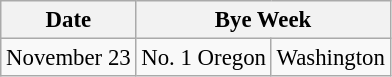<table class="wikitable" style="font-size:95%;">
<tr>
<th>Date</th>
<th colspan="2">Bye Week</th>
</tr>
<tr>
<td>November 23</td>
<td>No. 1 Oregon</td>
<td>Washington</td>
</tr>
</table>
